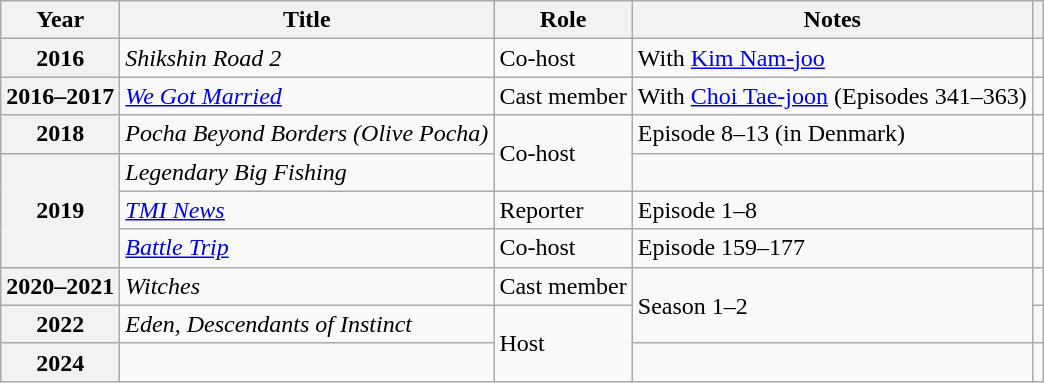<table class="wikitable plainrowheaders sortable">
<tr>
<th scope="col">Year</th>
<th scope="col">Title</th>
<th scope="col">Role</th>
<th scope="col">Notes</th>
<th scope="col" class="unsortable"></th>
</tr>
<tr>
<th scope="row">2016</th>
<td><em>Shikshin Road 2</em></td>
<td>Co-host</td>
<td>With <a href='#'>Kim Nam-joo</a></td>
<td style="text-align:center"></td>
</tr>
<tr>
<th scope="row">2016–2017</th>
<td><em><a href='#'>We Got Married</a></em></td>
<td>Cast member</td>
<td>With <a href='#'>Choi Tae-joon</a> (Episodes 341–363)</td>
<td style="text-align:center"></td>
</tr>
<tr>
<th scope="row">2018</th>
<td><em>Pocha Beyond Borders (Olive Pocha)</em></td>
<td rowspan="2">Co-host</td>
<td>Episode 8–13 (in Denmark)</td>
<td style="text-align:center"></td>
</tr>
<tr>
<th scope="row" rowspan="3">2019</th>
<td><em>Legendary Big Fishing</em></td>
<td></td>
<td style="text-align:center"></td>
</tr>
<tr>
<td><em><a href='#'>TMI News</a></em></td>
<td>Reporter</td>
<td>Episode 1–8</td>
<td style="text-align:center"></td>
</tr>
<tr>
<td><em><a href='#'>Battle Trip</a></em></td>
<td>Co-host</td>
<td>Episode 159–177</td>
<td style="text-align:center"></td>
</tr>
<tr>
<th scope="row">2020–2021</th>
<td><em>Witches</em></td>
<td>Cast member</td>
<td rowspan="2">Season 1–2</td>
<td style="text-align:center"></td>
</tr>
<tr>
<th scope="row">2022</th>
<td><em>Eden, Descendants of Instinct</em></td>
<td rowspan="2">Host</td>
<td style="text-align:center"></td>
</tr>
<tr>
<th scope="row">2024</th>
<td><em></em></td>
<td></td>
<td style="text-align:center"></td>
</tr>
</table>
